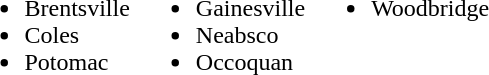<table border="0">
<tr>
<td valign="top"><br><ul><li>Brentsville</li><li>Coles</li><li>Potomac</li></ul></td>
<td valign="top"><br><ul><li>Gainesville</li><li>Neabsco</li><li>Occoquan</li></ul></td>
<td valign="top"><br><ul><li>Woodbridge</li></ul></td>
</tr>
</table>
